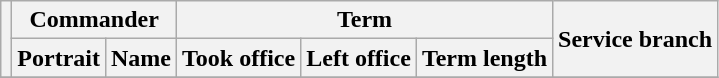<table class="wikitable sortable">
<tr>
<th rowspan=2></th>
<th colspan=2>Commander</th>
<th colspan=3>Term</th>
<th rowspan=2>Service branch</th>
</tr>
<tr>
<th>Portrait</th>
<th>Name</th>
<th>Took office</th>
<th>Left office</th>
<th>Term length</th>
</tr>
<tr>
</tr>
</table>
